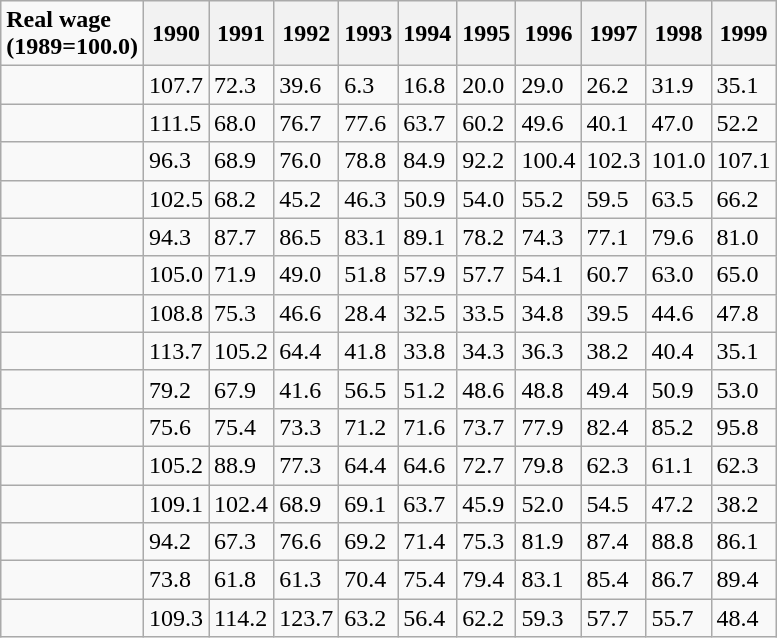<table class="wikitable">
<tr>
<td><strong>Real wage<br>(1989=100.0)</strong></td>
<th>1990</th>
<th>1991</th>
<th>1992</th>
<th>1993</th>
<th>1994</th>
<th>1995</th>
<th>1996</th>
<th>1997</th>
<th>1998</th>
<th>1999</th>
</tr>
<tr>
<td></td>
<td>107.7</td>
<td>72.3</td>
<td>39.6</td>
<td>6.3</td>
<td>16.8</td>
<td>20.0</td>
<td>29.0</td>
<td>26.2</td>
<td>31.9</td>
<td>35.1</td>
</tr>
<tr>
<td></td>
<td>111.5</td>
<td>68.0</td>
<td>76.7</td>
<td>77.6</td>
<td>63.7</td>
<td>60.2</td>
<td>49.6</td>
<td>40.1</td>
<td>47.0</td>
<td>52.2</td>
</tr>
<tr>
<td></td>
<td>96.3</td>
<td>68.9</td>
<td>76.0</td>
<td>78.8</td>
<td>84.9</td>
<td>92.2</td>
<td>100.4</td>
<td>102.3</td>
<td>101.0</td>
<td>107.1</td>
</tr>
<tr>
<td></td>
<td>102.5</td>
<td>68.2</td>
<td>45.2</td>
<td>46.3</td>
<td>50.9</td>
<td>54.0</td>
<td>55.2</td>
<td>59.5</td>
<td>63.5</td>
<td>66.2</td>
</tr>
<tr>
<td></td>
<td>94.3</td>
<td>87.7</td>
<td>86.5</td>
<td>83.1</td>
<td>89.1</td>
<td>78.2</td>
<td>74.3</td>
<td>77.1</td>
<td>79.6</td>
<td>81.0</td>
</tr>
<tr>
<td></td>
<td>105.0</td>
<td>71.9</td>
<td>49.0</td>
<td>51.8</td>
<td>57.9</td>
<td>57.7</td>
<td>54.1</td>
<td>60.7</td>
<td>63.0</td>
<td>65.0</td>
</tr>
<tr>
<td></td>
<td>108.8</td>
<td>75.3</td>
<td>46.6</td>
<td>28.4</td>
<td>32.5</td>
<td>33.5</td>
<td>34.8</td>
<td>39.5</td>
<td>44.6</td>
<td>47.8</td>
</tr>
<tr>
<td></td>
<td>113.7</td>
<td>105.2</td>
<td>64.4</td>
<td>41.8</td>
<td>33.8</td>
<td>34.3</td>
<td>36.3</td>
<td>38.2</td>
<td>40.4</td>
<td>35.1</td>
</tr>
<tr>
<td></td>
<td>79.2</td>
<td>67.9</td>
<td>41.6</td>
<td>56.5</td>
<td>51.2</td>
<td>48.6</td>
<td>48.8</td>
<td>49.4</td>
<td>50.9</td>
<td>53.0</td>
</tr>
<tr>
<td></td>
<td>75.6</td>
<td>75.4</td>
<td>73.3</td>
<td>71.2</td>
<td>71.6</td>
<td>73.7</td>
<td>77.9</td>
<td>82.4</td>
<td>85.2</td>
<td>95.8</td>
</tr>
<tr>
<td></td>
<td>105.2</td>
<td>88.9</td>
<td>77.3</td>
<td>64.4</td>
<td>64.6</td>
<td>72.7</td>
<td>79.8</td>
<td>62.3</td>
<td>61.1</td>
<td>62.3</td>
</tr>
<tr>
<td></td>
<td>109.1</td>
<td>102.4</td>
<td>68.9</td>
<td>69.1</td>
<td>63.7</td>
<td>45.9</td>
<td>52.0</td>
<td>54.5</td>
<td>47.2</td>
<td>38.2</td>
</tr>
<tr>
<td></td>
<td>94.2</td>
<td>67.3</td>
<td>76.6</td>
<td>69.2</td>
<td>71.4</td>
<td>75.3</td>
<td>81.9</td>
<td>87.4</td>
<td>88.8</td>
<td>86.1</td>
</tr>
<tr>
<td></td>
<td>73.8</td>
<td>61.8</td>
<td>61.3</td>
<td>70.4</td>
<td>75.4</td>
<td>79.4</td>
<td>83.1</td>
<td>85.4</td>
<td>86.7</td>
<td>89.4</td>
</tr>
<tr>
<td></td>
<td>109.3</td>
<td>114.2</td>
<td>123.7</td>
<td>63.2</td>
<td>56.4</td>
<td>62.2</td>
<td>59.3</td>
<td>57.7</td>
<td>55.7</td>
<td>48.4</td>
</tr>
</table>
